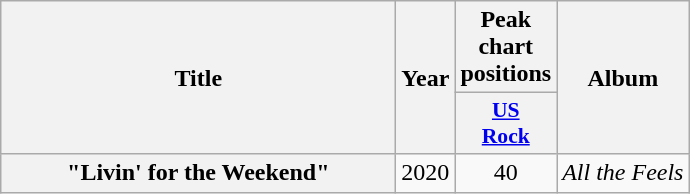<table class="wikitable plainrowheaders" style="text-align:center;">
<tr>
<th scope="col" rowspan="2" style="width:16em;">Title</th>
<th scope="col" rowspan="2" style="width:2em;">Year</th>
<th scope="col" colspan="1">Peak chart positions</th>
<th scope="col" rowspan="2">Album</th>
</tr>
<tr>
<th scope="col" style="width:2.5em;font-size:90%;"><a href='#'>US<br>Rock</a><br></th>
</tr>
<tr>
<th scope="row">"Livin' for the Weekend"</th>
<td>2020</td>
<td>40</td>
<td><em>All the Feels</em></td>
</tr>
</table>
